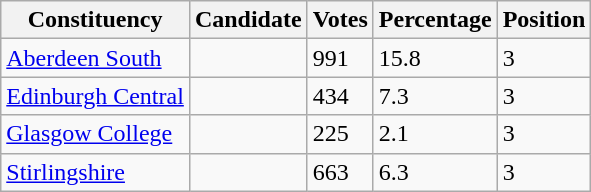<table class="wikitable sortable">
<tr>
<th>Constituency</th>
<th>Candidate</th>
<th>Votes</th>
<th>Percentage</th>
<th>Position</th>
</tr>
<tr>
<td><a href='#'>Aberdeen South</a></td>
<td></td>
<td>991</td>
<td>15.8</td>
<td>3</td>
</tr>
<tr>
<td><a href='#'>Edinburgh Central</a></td>
<td></td>
<td>434</td>
<td>7.3</td>
<td>3</td>
</tr>
<tr>
<td><a href='#'>Glasgow College</a></td>
<td></td>
<td>225</td>
<td>2.1</td>
<td>3</td>
</tr>
<tr>
<td><a href='#'>Stirlingshire</a></td>
<td></td>
<td>663</td>
<td>6.3</td>
<td>3</td>
</tr>
</table>
